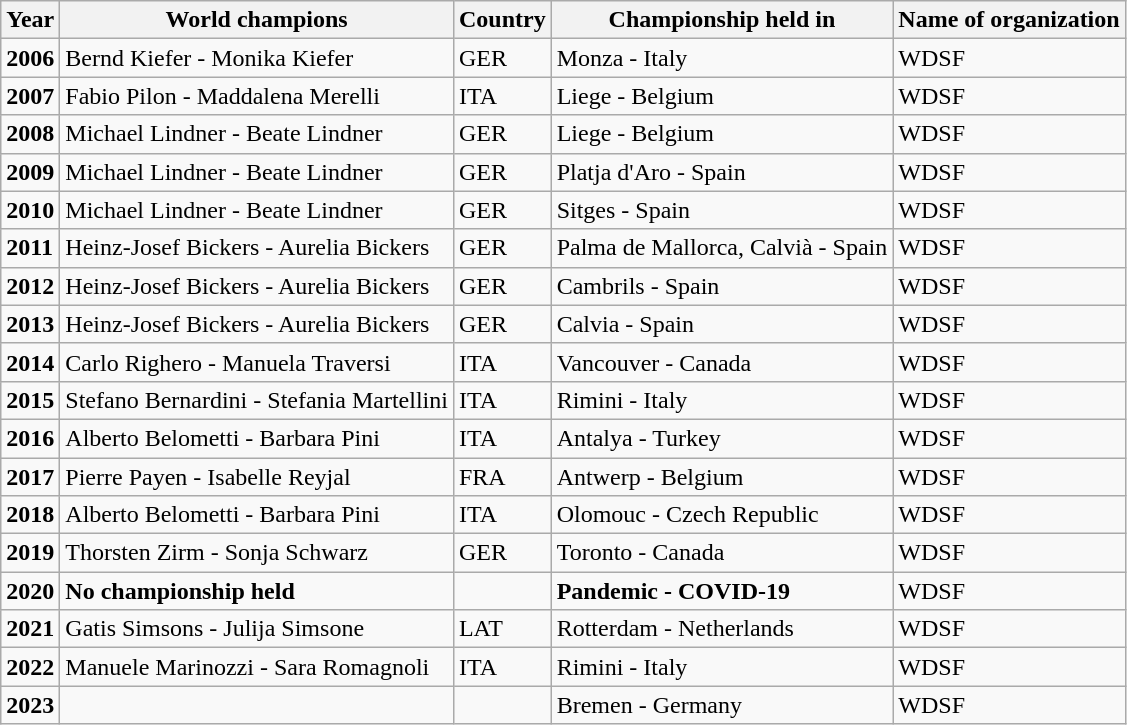<table class="wikitable">
<tr>
<th>Year</th>
<th>World champions</th>
<th>Country</th>
<th>Championship held in</th>
<th>Name of organization</th>
</tr>
<tr>
<td><strong>2006</strong></td>
<td>Bernd Kiefer - Monika Kiefer</td>
<td>GER</td>
<td>Monza - Italy</td>
<td>WDSF</td>
</tr>
<tr>
<td><strong>2007</strong></td>
<td>Fabio Pilon - Maddalena Merelli</td>
<td>ITA</td>
<td>Liege - Belgium</td>
<td>WDSF</td>
</tr>
<tr>
<td><strong>2008</strong></td>
<td>Michael Lindner - Beate Lindner</td>
<td>GER</td>
<td>Liege - Belgium</td>
<td>WDSF</td>
</tr>
<tr>
<td><strong>2009</strong></td>
<td>Michael Lindner - Beate Lindner</td>
<td>GER</td>
<td>Platja d'Aro - Spain</td>
<td>WDSF</td>
</tr>
<tr>
<td><strong>2010</strong></td>
<td>Michael Lindner - Beate Lindner</td>
<td>GER</td>
<td>Sitges - Spain</td>
<td>WDSF</td>
</tr>
<tr>
<td><strong>2011</strong></td>
<td>Heinz-Josef Bickers - Aurelia Bickers</td>
<td>GER</td>
<td>Palma de Mallorca, Calvià - Spain</td>
<td>WDSF</td>
</tr>
<tr>
<td><strong>2012</strong></td>
<td>Heinz-Josef Bickers - Aurelia Bickers</td>
<td>GER</td>
<td>Cambrils - Spain</td>
<td>WDSF</td>
</tr>
<tr>
<td><strong>2013</strong></td>
<td>Heinz-Josef Bickers - Aurelia Bickers</td>
<td>GER</td>
<td>Calvia - Spain</td>
<td>WDSF</td>
</tr>
<tr>
<td><strong>2014</strong></td>
<td>Carlo Righero - Manuela Traversi</td>
<td>ITA</td>
<td>Vancouver - Canada</td>
<td>WDSF</td>
</tr>
<tr>
<td><strong>2015</strong></td>
<td>Stefano Bernardini - Stefania Martellini</td>
<td>ITA</td>
<td>Rimini - Italy</td>
<td>WDSF</td>
</tr>
<tr>
<td><strong>2016</strong></td>
<td>Alberto Belometti - Barbara Pini</td>
<td>ITA</td>
<td>Antalya - Turkey</td>
<td>WDSF</td>
</tr>
<tr>
<td><strong>2017</strong></td>
<td>Pierre Payen - Isabelle Reyjal</td>
<td>FRA</td>
<td>Antwerp - Belgium</td>
<td>WDSF</td>
</tr>
<tr>
<td><strong>2018</strong></td>
<td>Alberto Belometti - Barbara Pini</td>
<td>ITA</td>
<td>Olomouc - Czech Republic</td>
<td>WDSF</td>
</tr>
<tr>
<td><strong>2019</strong></td>
<td>Thorsten Zirm - Sonja Schwarz</td>
<td>GER</td>
<td>Toronto - Canada</td>
<td>WDSF</td>
</tr>
<tr>
<td><strong>2020</strong></td>
<td><strong>No championship held</strong></td>
<td></td>
<td><strong>Pandemic - COVID-19</strong></td>
<td>WDSF</td>
</tr>
<tr>
<td><strong>2021</strong></td>
<td>Gatis Simsons - Julija Simsone</td>
<td>LAT</td>
<td>Rotterdam - Netherlands</td>
<td>WDSF</td>
</tr>
<tr>
<td><strong>2022</strong></td>
<td>Manuele Marinozzi - Sara Romagnoli</td>
<td>ITA</td>
<td>Rimini - Italy</td>
<td>WDSF</td>
</tr>
<tr>
<td><strong>2023</strong></td>
<td></td>
<td></td>
<td>Bremen - Germany</td>
<td>WDSF</td>
</tr>
</table>
